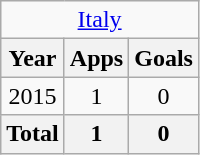<table class="wikitable" style="text-align:center">
<tr>
<td colspan=3><a href='#'>Italy</a></td>
</tr>
<tr>
<th>Year</th>
<th>Apps</th>
<th>Goals</th>
</tr>
<tr>
<td>2015</td>
<td>1</td>
<td>0</td>
</tr>
<tr>
<th>Total</th>
<th>1</th>
<th>0</th>
</tr>
</table>
